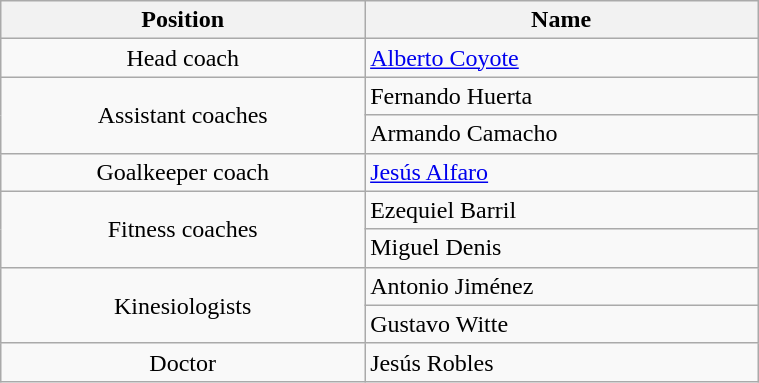<table class="wikitable" style="text-align:center; font-size:100%; width:40%;">
<tr>
<th>Position</th>
<th>Name</th>
</tr>
<tr>
<td>Head coach</td>
<td align=left> <a href='#'>Alberto Coyote</a></td>
</tr>
<tr>
<td rowspan=2>Assistant coaches</td>
<td align=left> Fernando Huerta</td>
</tr>
<tr>
<td align=left> Armando Camacho</td>
</tr>
<tr>
<td>Goalkeeper coach</td>
<td align=left> <a href='#'>Jesús Alfaro</a></td>
</tr>
<tr>
<td rowspan=2>Fitness coaches</td>
<td align=left> Ezequiel Barril</td>
</tr>
<tr>
<td align=left> Miguel Denis</td>
</tr>
<tr>
<td rowspan=2>Kinesiologists</td>
<td align=left> Antonio Jiménez</td>
</tr>
<tr>
<td align=left> Gustavo Witte</td>
</tr>
<tr>
<td>Doctor</td>
<td align=left> Jesús Robles</td>
</tr>
</table>
